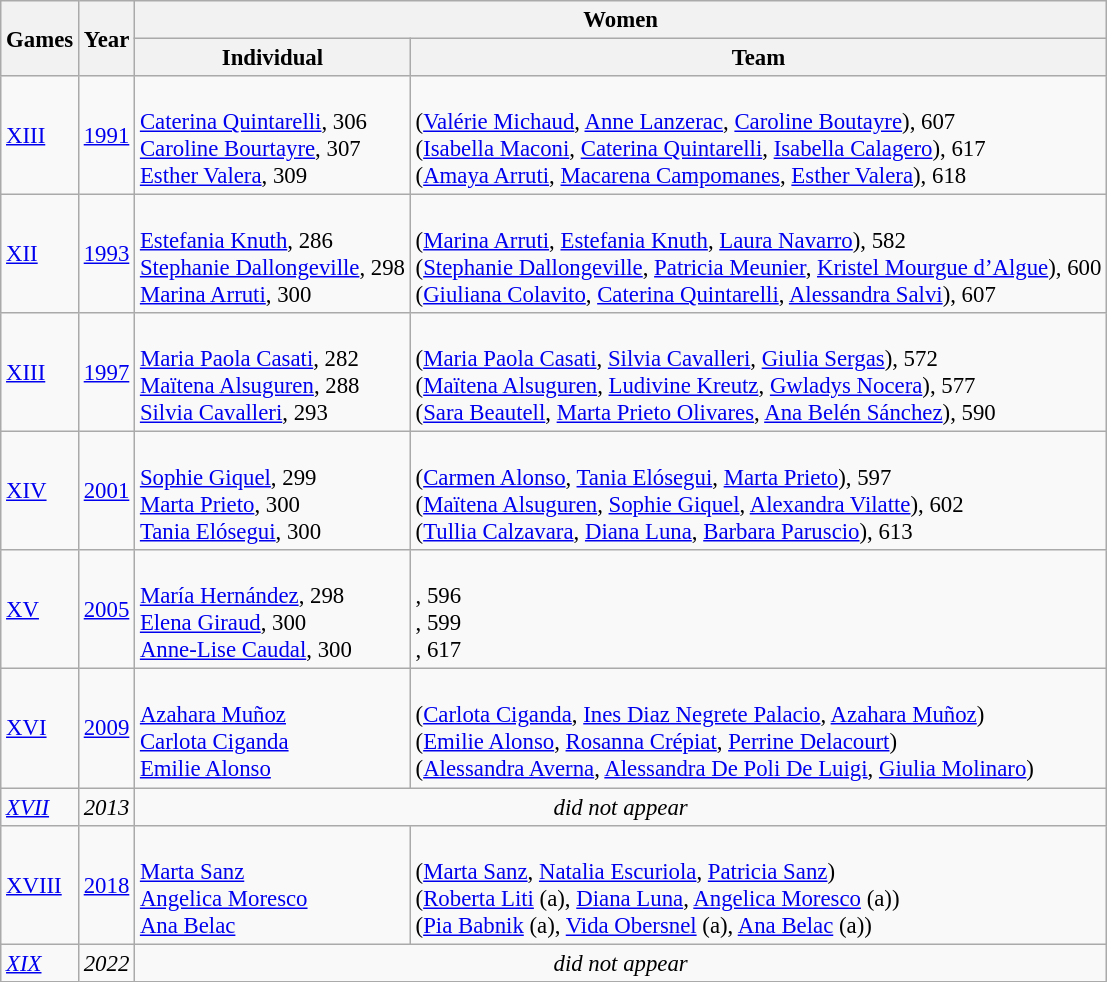<table class=wikitable style=font-size:95%;>
<tr>
<th rowspan=2>Games</th>
<th rowspan=2>Year</th>
<th colspan=2>Women</th>
</tr>
<tr>
<th>Individual</th>
<th>Team</th>
</tr>
<tr>
<td><a href='#'>XIII</a></td>
<td><a href='#'>1991</a></td>
<td><br>  <a href='#'>Caterina Quintarelli</a>, 306 <br>
  <a href='#'>Caroline Bourtayre</a>, 307  <br>
  <a href='#'>Esther Valera</a>, 309</td>
<td><br>  (<a href='#'>Valérie Michaud</a>, <a href='#'>Anne Lanzerac</a>, <a href='#'>Caroline Boutayre</a>), 607 <br>
  (<a href='#'>Isabella Maconi</a>, <a href='#'>Caterina Quintarelli</a>, <a href='#'>Isabella Calagero</a>), 617 <br>
  (<a href='#'>Amaya Arruti</a>, <a href='#'>Macarena Campomanes</a>, <a href='#'>Esther Valera</a>), 618</td>
</tr>
<tr>
<td><a href='#'>XII</a></td>
<td><a href='#'>1993</a></td>
<td><br>  <a href='#'>Estefania Knuth</a>, 286 <br>
  <a href='#'>Stephanie Dallongeville</a>, 298 <br>
  <a href='#'>Marina Arruti</a>, 300</td>
<td><br>  (<a href='#'>Marina Arruti</a>, <a href='#'>Estefania Knuth</a>, <a href='#'>Laura Navarro</a>), 582 <br>
  (<a href='#'>Stephanie Dallongeville</a>, <a href='#'>Patricia Meunier</a>, <a href='#'>Kristel Mourgue d’Algue</a>), 600 <br>
  (<a href='#'>Giuliana Colavito</a>, <a href='#'>Caterina Quintarelli</a>, <a href='#'>Alessandra Salvi</a>), 607</td>
</tr>
<tr>
<td><a href='#'>XIII</a></td>
<td><a href='#'>1997</a></td>
<td><br>  <a href='#'>Maria Paola Casati</a>, 282 <br>
  <a href='#'>Maïtena Alsuguren</a>, 288 <br>
  <a href='#'>Silvia Cavalleri</a>, 293</td>
<td><br>  (<a href='#'>Maria Paola Casati</a>, <a href='#'>Silvia Cavalleri</a>, <a href='#'>Giulia Sergas</a>), 572 <br>
  (<a href='#'>Maïtena Alsuguren</a>, <a href='#'>Ludivine Kreutz</a>, <a href='#'>Gwladys Nocera</a>), 577 <br>
  (<a href='#'>Sara Beautell</a>, <a href='#'>Marta Prieto Olivares</a>, <a href='#'>Ana Belén Sánchez</a>), 590</td>
</tr>
<tr>
<td><a href='#'>XIV</a></td>
<td><a href='#'>2001</a></td>
<td><br>  <a href='#'>Sophie Giquel</a>, 299 <br>
  <a href='#'>Marta Prieto</a>, 300 <br>
  <a href='#'>Tania Elósegui</a>, 300</td>
<td><br>  (<a href='#'>Carmen Alonso</a>, <a href='#'>Tania Elósegui</a>, <a href='#'>Marta Prieto</a>), 597 <br>
  (<a href='#'>Maïtena Alsuguren</a>, <a href='#'>Sophie Giquel</a>, <a href='#'>Alexandra Vilatte</a>), 602 <br>
  (<a href='#'>Tullia Calzavara</a>, <a href='#'>Diana Luna</a>, <a href='#'>Barbara Paruscio</a>), 613</td>
</tr>
<tr>
<td><a href='#'>XV</a></td>
<td><a href='#'>2005</a></td>
<td><br>  <a href='#'>María Hernández</a>, 298 <br>
  <a href='#'>Elena Giraud</a>, 300 <br>
  <a href='#'>Anne-Lise Caudal</a>, 300</td>
<td><br> , 596 <br>
 , 599 <br>
 , 617</td>
</tr>
<tr>
<td><a href='#'>XVI</a></td>
<td><a href='#'>2009</a></td>
<td><br>  <a href='#'>Azahara Muñoz</a><br>      
  <a href='#'>Carlota Ciganda</a><br>
  <a href='#'>Emilie Alonso</a></td>
<td><br>  (<a href='#'>Carlota Ciganda</a>, <a href='#'>Ines Diaz Negrete Palacio</a>, <a href='#'>Azahara Muñoz</a>) <br>
  (<a href='#'>Emilie Alonso</a>, <a href='#'>Rosanna Crépiat</a>, <a href='#'>Perrine Delacourt</a>)<br>
  (<a href='#'>Alessandra Averna</a>, <a href='#'>Alessandra De Poli De Luigi</a>, <a href='#'>Giulia Molinaro</a>)</td>
</tr>
<tr>
<td><em><a href='#'>XVII</a></em></td>
<td><em>2013</em></td>
<td align=center colspan=2><em>did not appear</em></td>
</tr>
<tr>
<td><a href='#'>XVIII</a></td>
<td><a href='#'>2018</a></td>
<td><br>  <a href='#'>Marta Sanz</a>  <br>
  <a href='#'>Angelica Moresco</a> <br>
  <a href='#'>Ana Belac</a></td>
<td><br>  (<a href='#'>Marta Sanz</a>, <a href='#'>Natalia Escuriola</a>, <a href='#'>Patricia Sanz</a>)<br>
  (<a href='#'>Roberta Liti</a> (a), <a href='#'>Diana Luna</a>, <a href='#'>Angelica Moresco</a> (a))<br>
  (<a href='#'>Pia Babnik</a> (a), <a href='#'>Vida Obersnel</a> (a), <a href='#'>Ana Belac</a> (a))</td>
</tr>
<tr>
<td><em><a href='#'>XIX</a></em></td>
<td><em>2022</em></td>
<td align=center colspan=2><em>did not appear</em></td>
</tr>
</table>
